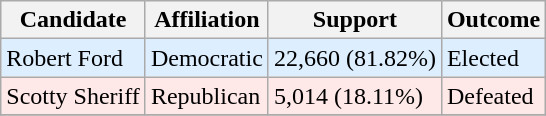<table class="wikitable">
<tr>
<th>Candidate</th>
<th>Affiliation</th>
<th>Support</th>
<th>Outcome</th>
</tr>
<tr>
<td bgcolor=#DDEEFF>Robert Ford</td>
<td bgcolor=#DDEEFF>Democratic</td>
<td bgcolor=#DDEEFF>22,660 (81.82%)</td>
<td bgcolor=#DDEEFF>Elected</td>
</tr>
<tr>
<td bgcolor=#FFE8E8>Scotty Sheriff</td>
<td bgcolor=#FFE8E8>Republican</td>
<td bgcolor=#FFE8E8>5,014 (18.11%)</td>
<td bgcolor=#FFE8E8>Defeated</td>
</tr>
<tr>
</tr>
</table>
